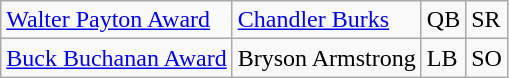<table class="wikitable">
<tr>
<td><a href='#'>Walter Payton Award</a></td>
<td><a href='#'>Chandler Burks</a></td>
<td>QB</td>
<td>SR</td>
</tr>
<tr>
<td><a href='#'>Buck Buchanan Award</a></td>
<td>Bryson Armstrong</td>
<td>LB</td>
<td>SO</td>
</tr>
</table>
